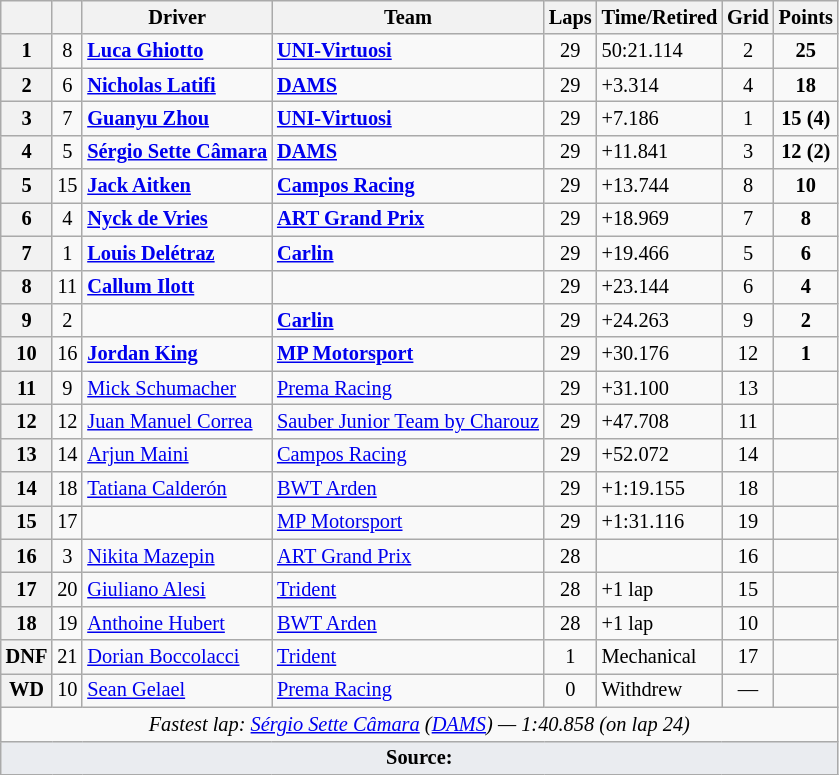<table class="wikitable" style="font-size: 85%;">
<tr>
<th></th>
<th></th>
<th>Driver</th>
<th>Team</th>
<th>Laps</th>
<th>Time/Retired</th>
<th>Grid</th>
<th>Points</th>
</tr>
<tr>
<th>1</th>
<td align="center">8</td>
<td> <strong><a href='#'>Luca Ghiotto</a></strong></td>
<td><strong><a href='#'>UNI-Virtuosi</a></strong></td>
<td align="center">29</td>
<td>50:21.114</td>
<td align="center">2</td>
<td align="center"><strong>25</strong></td>
</tr>
<tr>
<th>2</th>
<td align="center">6</td>
<td> <strong><a href='#'>Nicholas Latifi</a></strong></td>
<td><strong><a href='#'>DAMS</a></strong></td>
<td align="center">29</td>
<td>+3.314</td>
<td align="center">4</td>
<td align="center"><strong>18</strong></td>
</tr>
<tr>
<th>3</th>
<td align="center">7</td>
<td> <strong><a href='#'>Guanyu Zhou</a></strong></td>
<td><strong><a href='#'>UNI-Virtuosi</a></strong></td>
<td align="center">29</td>
<td>+7.186</td>
<td align="center">1</td>
<td align="center"><strong>15 (4)</strong></td>
</tr>
<tr>
<th>4</th>
<td align="center">5</td>
<td> <strong><a href='#'>Sérgio Sette Câmara</a></strong></td>
<td><strong><a href='#'>DAMS</a></strong></td>
<td align="center">29</td>
<td>+11.841</td>
<td align="center">3</td>
<td align="center"><strong>12 (2)</strong></td>
</tr>
<tr>
<th>5</th>
<td align="center">15</td>
<td> <strong><a href='#'>Jack Aitken</a></strong></td>
<td><strong><a href='#'>Campos Racing</a></strong></td>
<td align="center">29</td>
<td>+13.744</td>
<td align="center">8</td>
<td align="center"><strong>10</strong></td>
</tr>
<tr>
<th>6</th>
<td align="center">4</td>
<td> <strong><a href='#'>Nyck de Vries</a></strong></td>
<td><strong><a href='#'>ART Grand Prix</a></strong></td>
<td align="center">29</td>
<td>+18.969</td>
<td align="center">7</td>
<td align="center"><strong>8</strong></td>
</tr>
<tr>
<th>7</th>
<td align="center">1</td>
<td> <strong><a href='#'>Louis Delétraz</a></strong></td>
<td><strong><a href='#'>Carlin</a></strong></td>
<td align="center">29</td>
<td>+19.466</td>
<td align="center">5</td>
<td align="center"><strong>6</strong></td>
</tr>
<tr>
<th>8</th>
<td align="center">11</td>
<td> <strong><a href='#'>Callum Ilott</a></strong></td>
<td><strong></strong></td>
<td align="center">29</td>
<td>+23.144</td>
<td align="center">6</td>
<td align="center"><strong>4</strong></td>
</tr>
<tr>
<th>9</th>
<td align="center">2</td>
<td></td>
<td><strong><a href='#'>Carlin</a></strong></td>
<td align="center">29</td>
<td>+24.263</td>
<td align="center">9</td>
<td align="center"><strong>2</strong></td>
</tr>
<tr>
<th>10</th>
<td align="center">16</td>
<td> <strong><a href='#'>Jordan King</a></strong></td>
<td><strong><a href='#'>MP Motorsport</a></strong></td>
<td align="center">29</td>
<td>+30.176</td>
<td align="center">12</td>
<td align="center"><strong>1</strong></td>
</tr>
<tr>
<th>11</th>
<td align="center">9</td>
<td> <a href='#'>Mick Schumacher</a></td>
<td><a href='#'>Prema Racing</a></td>
<td align="center">29</td>
<td>+31.100</td>
<td align="center">13</td>
<td align="center"></td>
</tr>
<tr>
<th>12</th>
<td align="center">12</td>
<td> <a href='#'>Juan Manuel Correa</a></td>
<td><a href='#'>Sauber Junior Team by Charouz</a></td>
<td align="center">29</td>
<td>+47.708</td>
<td align="center">11</td>
<td align="center"></td>
</tr>
<tr>
<th>13</th>
<td align="center">14</td>
<td> <a href='#'>Arjun Maini</a></td>
<td><a href='#'>Campos Racing</a></td>
<td align="center">29</td>
<td>+52.072</td>
<td align="center">14</td>
<td align="center"></td>
</tr>
<tr>
<th>14</th>
<td align="center">18</td>
<td> <a href='#'>Tatiana Calderón</a></td>
<td><a href='#'>BWT Arden</a></td>
<td align="center">29</td>
<td>+1:19.155</td>
<td align="center">18</td>
<td align="center"></td>
</tr>
<tr>
<th>15</th>
<td align="center">17</td>
<td></td>
<td><a href='#'>MP Motorsport</a></td>
<td align="center">29</td>
<td>+1:31.116</td>
<td align="center">19</td>
<td align="center"></td>
</tr>
<tr>
<th>16</th>
<td align="center">3</td>
<td> <a href='#'>Nikita Mazepin</a></td>
<td><a href='#'>ART Grand Prix</a></td>
<td align="center">28</td>
<td></td>
<td align="center">16</td>
<td align="center"></td>
</tr>
<tr>
<th>17</th>
<td align="center">20</td>
<td> <a href='#'>Giuliano Alesi</a></td>
<td><a href='#'>Trident</a></td>
<td align="center">28</td>
<td>+1 lap</td>
<td align="center">15</td>
<td align="center"></td>
</tr>
<tr>
<th>18</th>
<td align="center">19</td>
<td> <a href='#'>Anthoine Hubert</a></td>
<td><a href='#'>BWT Arden</a></td>
<td align="center">28</td>
<td>+1 lap</td>
<td align="center">10</td>
<td align="center"></td>
</tr>
<tr>
<th>DNF</th>
<td align="center">21</td>
<td> <a href='#'>Dorian Boccolacci</a></td>
<td><a href='#'>Trident</a></td>
<td align="center">1</td>
<td>Mechanical</td>
<td align="center">17</td>
<td align="center"></td>
</tr>
<tr>
<th>WD</th>
<td align="center">10</td>
<td> <a href='#'>Sean Gelael</a></td>
<td><a href='#'>Prema Racing</a></td>
<td align="center">0</td>
<td>Withdrew</td>
<td align="center">—</td>
<td align="center"></td>
</tr>
<tr>
<td colspan="8" align="center"><em>Fastest lap: <a href='#'>Sérgio Sette Câmara</a> (<a href='#'>DAMS</a>) — 1:40.858 (on lap 24)</em></td>
</tr>
<tr>
<td style="background:#eaecf0; text-align:center;" colspan="8"><strong>Source:</strong></td>
</tr>
</table>
